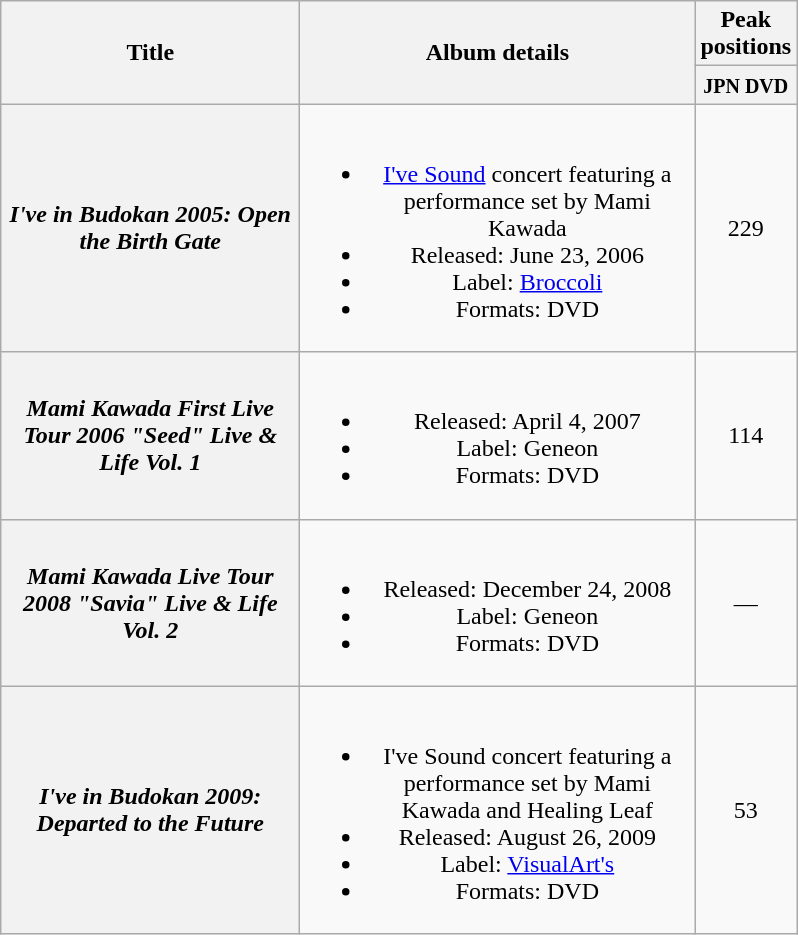<table class="wikitable plainrowheaders" style="text-align:center;">
<tr>
<th style="width:12em;" rowspan="2">Title</th>
<th style="width:16em;" rowspan="2">Album details</th>
<th colspan="1">Peak positions</th>
</tr>
<tr>
<th style="width:2.5em;"><small>JPN DVD</small><br></th>
</tr>
<tr>
<th scope="row"><em>I've in Budokan 2005: Open the Birth Gate</em></th>
<td><br><ul><li><a href='#'>I've Sound</a> concert featuring a performance set by Mami Kawada</li><li>Released: June 23, 2006 </li><li>Label: <a href='#'>Broccoli</a></li><li>Formats: DVD</li></ul></td>
<td>229</td>
</tr>
<tr>
<th scope="row"><em>Mami Kawada First Live Tour 2006 "Seed" Live & Life Vol. 1</em></th>
<td><br><ul><li>Released: April 4, 2007 </li><li>Label: Geneon</li><li>Formats: DVD</li></ul></td>
<td>114</td>
</tr>
<tr>
<th scope="row"><em>Mami Kawada Live Tour 2008 "Savia" Live & Life Vol. 2</em></th>
<td><br><ul><li>Released: December 24, 2008 </li><li>Label: Geneon</li><li>Formats: DVD</li></ul></td>
<td>—</td>
</tr>
<tr>
<th scope="row"><em>I've in Budokan 2009: Departed to the Future</em></th>
<td><br><ul><li>I've Sound concert featuring a performance set by Mami Kawada and Healing Leaf</li><li>Released: August 26, 2009 </li><li>Label: <a href='#'>VisualArt's</a></li><li>Formats: DVD</li></ul></td>
<td>53</td>
</tr>
</table>
